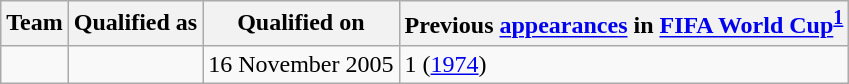<table class="wikitable sortable">
<tr>
<th>Team</th>
<th>Qualified as</th>
<th>Qualified on</th>
<th data-sort-type="number">Previous <a href='#'>appearances</a> in <a href='#'>FIFA World Cup</a><sup><strong><a href='#'>1</a></strong></sup></th>
</tr>
<tr>
<td></td>
<td></td>
<td>16 November 2005</td>
<td>1 (<a href='#'>1974</a>)</td>
</tr>
</table>
